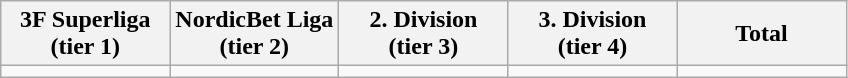<table class="wikitable">
<tr>
<th width="20%">3F Superliga<br> (tier 1)</th>
<th width="20%">NordicBet Liga<br> (tier 2)</th>
<th width="20%">2. Division<br> (tier 3)</th>
<th width="20%">3. Division<br> (tier 4)</th>
<th width="20%">Total</th>
</tr>
<tr>
<td></td>
<td></td>
<td></td>
<td></td>
<td></td>
</tr>
</table>
